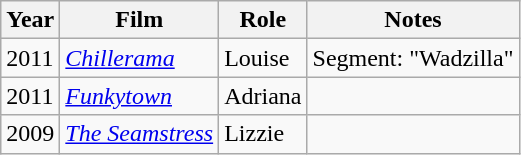<table class="wikitable">
<tr>
<th>Year</th>
<th><strong>Film</strong></th>
<th><strong>Role</strong></th>
<th><strong>Notes</strong></th>
</tr>
<tr>
<td>2011</td>
<td><em><a href='#'>Chillerama</a></em></td>
<td>Louise</td>
<td>Segment: "Wadzilla"</td>
</tr>
<tr>
<td>2011</td>
<td><a href='#'><em>Funkytown</em></a></td>
<td>Adriana</td>
<td></td>
</tr>
<tr>
<td>2009</td>
<td><a href='#'><em>The Seamstress</em></a></td>
<td>Lizzie</td>
<td></td>
</tr>
</table>
